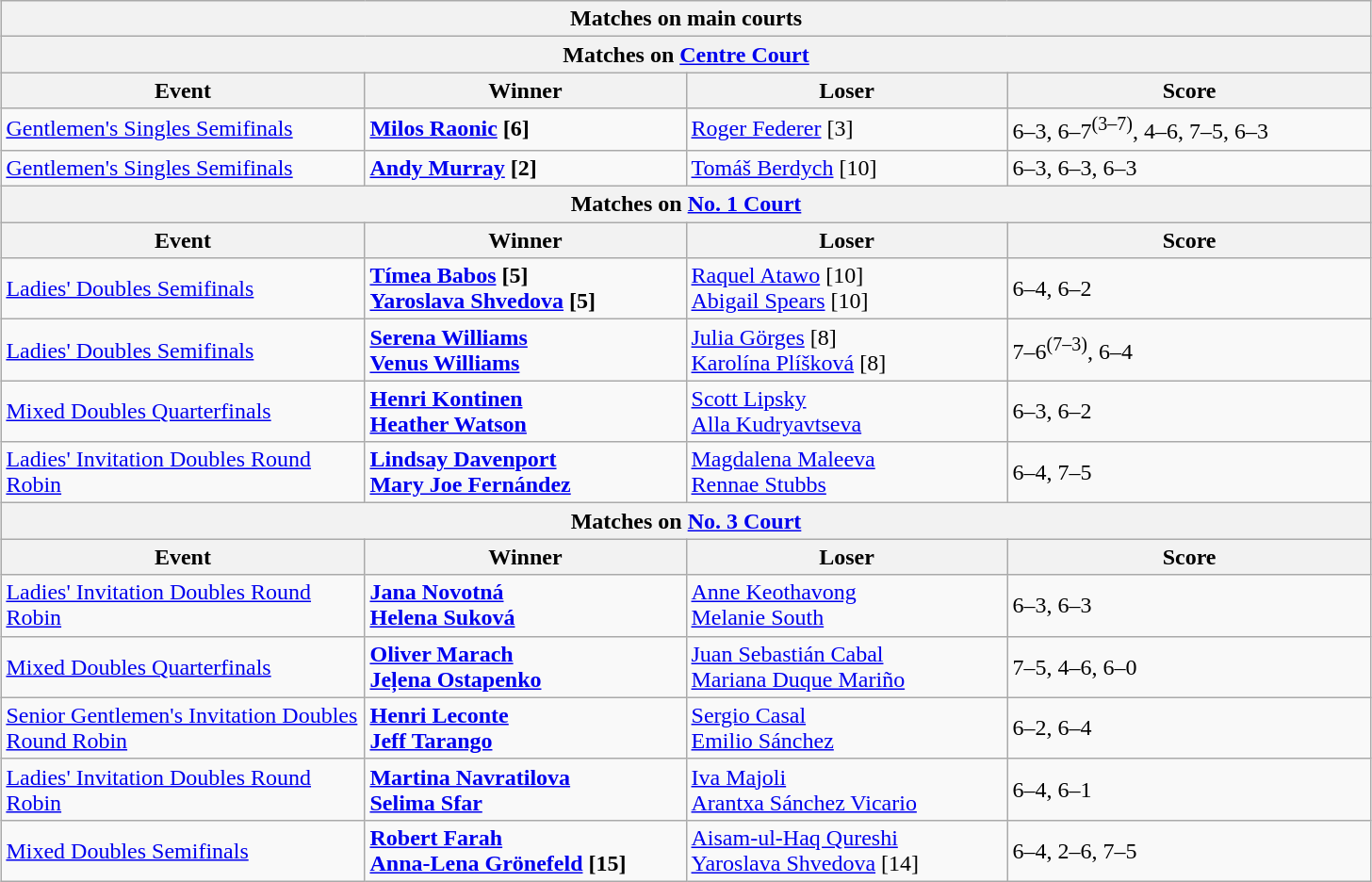<table class="wikitable collapsible uncollapsed" style="margin:auto;">
<tr>
<th colspan="4" style="white-space:nowrap;">Matches on main courts</th>
</tr>
<tr>
<th colspan="4">Matches on <a href='#'>Centre Court</a></th>
</tr>
<tr>
<th width=250>Event</th>
<th width=220>Winner</th>
<th width=220>Loser</th>
<th width=250>Score</th>
</tr>
<tr>
<td><a href='#'>Gentlemen's Singles Semifinals</a></td>
<td> <strong><a href='#'>Milos Raonic</a> [6]</strong></td>
<td> <a href='#'>Roger Federer</a> [3]</td>
<td>6–3, 6–7<sup>(3–7)</sup>, 4–6, 7–5, 6–3</td>
</tr>
<tr>
<td><a href='#'>Gentlemen's Singles Semifinals</a></td>
<td> <strong><a href='#'>Andy Murray</a> [2]</strong></td>
<td> <a href='#'>Tomáš Berdych</a> [10]</td>
<td>6–3, 6–3, 6–3</td>
</tr>
<tr>
<th colspan="4">Matches on <a href='#'>No. 1 Court</a></th>
</tr>
<tr>
<th width=220>Event</th>
<th width=220>Winner</th>
<th width=220>Loser</th>
<th width=250>Score</th>
</tr>
<tr>
<td><a href='#'>Ladies' Doubles Semifinals</a></td>
<td><strong> <a href='#'>Tímea Babos</a> [5]<br>  <a href='#'>Yaroslava Shvedova</a> [5]</strong></td>
<td> <a href='#'>Raquel Atawo</a> [10]<br>  <a href='#'>Abigail Spears</a> [10]</td>
<td>6–4, 6–2</td>
</tr>
<tr>
<td><a href='#'>Ladies' Doubles Semifinals</a></td>
<td> <strong><a href='#'>Serena Williams</a></strong><br> <strong><a href='#'>Venus Williams</a></strong></td>
<td> <a href='#'>Julia Görges</a> [8]<br> <a href='#'>Karolína Plíšková</a> [8]</td>
<td>7–6<sup>(7–3)</sup>, 6–4</td>
</tr>
<tr>
<td><a href='#'>Mixed Doubles Quarterfinals</a></td>
<td><strong> <a href='#'>Henri Kontinen</a><br> <a href='#'>Heather Watson</a></strong></td>
<td> <a href='#'>Scott Lipsky</a><br> <a href='#'>Alla Kudryavtseva</a></td>
<td>6–3, 6–2</td>
</tr>
<tr>
<td><a href='#'>Ladies' Invitation Doubles Round Robin</a></td>
<td><strong> <a href='#'>Lindsay Davenport</a><br> <a href='#'>Mary Joe Fernández</a></strong></td>
<td> <a href='#'>Magdalena Maleeva</a><br> <a href='#'>Rennae Stubbs</a></td>
<td>6–4, 7–5</td>
</tr>
<tr>
<th colspan="4">Matches on <a href='#'>No. 3 Court</a></th>
</tr>
<tr>
<th width=220>Event</th>
<th width=220>Winner</th>
<th width=220>Loser</th>
<th width=250>Score</th>
</tr>
<tr>
<td><a href='#'>Ladies' Invitation Doubles Round Robin</a></td>
<td><strong> <a href='#'>Jana Novotná</a><br> <a href='#'>Helena Suková</a></strong></td>
<td> <a href='#'>Anne Keothavong</a><br> <a href='#'>Melanie South</a></td>
<td>6–3, 6–3</td>
</tr>
<tr>
<td><a href='#'>Mixed Doubles Quarterfinals</a></td>
<td><strong> <a href='#'>Oliver Marach</a><br> <a href='#'>Jeļena Ostapenko</a></strong></td>
<td> <a href='#'>Juan Sebastián Cabal</a><br> <a href='#'>Mariana Duque Mariño</a></td>
<td>7–5, 4–6, 6–0</td>
</tr>
<tr>
<td><a href='#'>Senior Gentlemen's Invitation Doubles Round Robin</a></td>
<td><strong> <a href='#'>Henri Leconte</a><br> <a href='#'>Jeff Tarango</a></strong></td>
<td> <a href='#'>Sergio Casal</a><br> <a href='#'>Emilio Sánchez</a></td>
<td>6–2, 6–4</td>
</tr>
<tr>
<td><a href='#'>Ladies' Invitation Doubles Round Robin</a></td>
<td><strong> <a href='#'>Martina Navratilova</a><br> <a href='#'>Selima Sfar</a></strong></td>
<td> <a href='#'>Iva Majoli</a><br> <a href='#'>Arantxa Sánchez Vicario</a></td>
<td>6–4, 6–1</td>
</tr>
<tr>
<td><a href='#'>Mixed Doubles Semifinals</a></td>
<td><strong> <a href='#'>Robert Farah</a><br> <a href='#'>Anna-Lena Grönefeld</a> [15]</strong></td>
<td> <a href='#'>Aisam-ul-Haq Qureshi</a><br> <a href='#'>Yaroslava Shvedova</a> [14]</td>
<td>6–4, 2–6, 7–5</td>
</tr>
</table>
